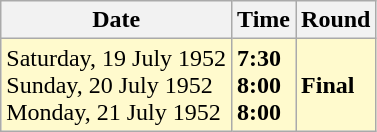<table class="wikitable">
<tr>
<th>Date</th>
<th>Time</th>
<th>Round</th>
</tr>
<tr style=background:lemonchiffon>
<td>Saturday, 19 July 1952<br>Sunday, 20 July 1952<br>Monday, 21 July 1952</td>
<td><strong>7:30</strong><br><strong>8:00</strong><br><strong>8:00</strong></td>
<td><strong>Final</strong></td>
</tr>
</table>
